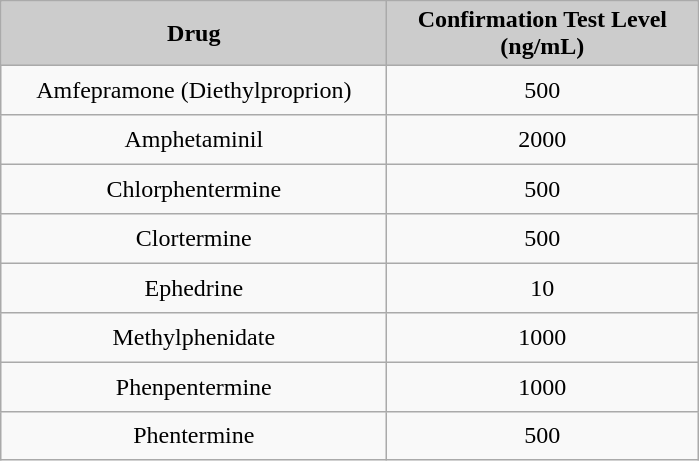<table class="wikitable" border="1">
<tr valign="center">
<td style="font-weight:bold" width="250" Height="12.75" COLSPAN=1 bgcolor="#CCCCCC" ALIGN="center">Drug</td>
<td style="font-weight:bold" width="200" bgcolor="#CCCCCC" ALIGN="center">Confirmation Test Level (ng/mL)</td>
</tr>
<tr valign="center">
<td Height="25.5" align="center">Amfepramone (Diethylproprion)</td>
<td align="center">500</td>
</tr>
<tr valign="center">
<td Height="25.5" align="center">Amphetaminil</td>
<td align="center">2000</td>
</tr>
<tr valign="center">
<td Height="25.5" align="center">Chlorphentermine</td>
<td align="center">500</td>
</tr>
<tr valign="center">
<td Height="25.5" align="center">Clortermine</td>
<td align="center">500</td>
</tr>
<tr valign="center">
<td Height="25.5" align="center">Ephedrine</td>
<td align="center">10</td>
</tr>
<tr valign="center">
<td Height="25.5" align="center">Methylphenidate</td>
<td align="center">1000</td>
</tr>
<tr valign="center">
<td Height="25.5" align="center">Phenpentermine</td>
<td align="center">1000</td>
</tr>
<tr valign="center">
<td Height="25.5" align="center">Phentermine</td>
<td align="center">500</td>
</tr>
</table>
